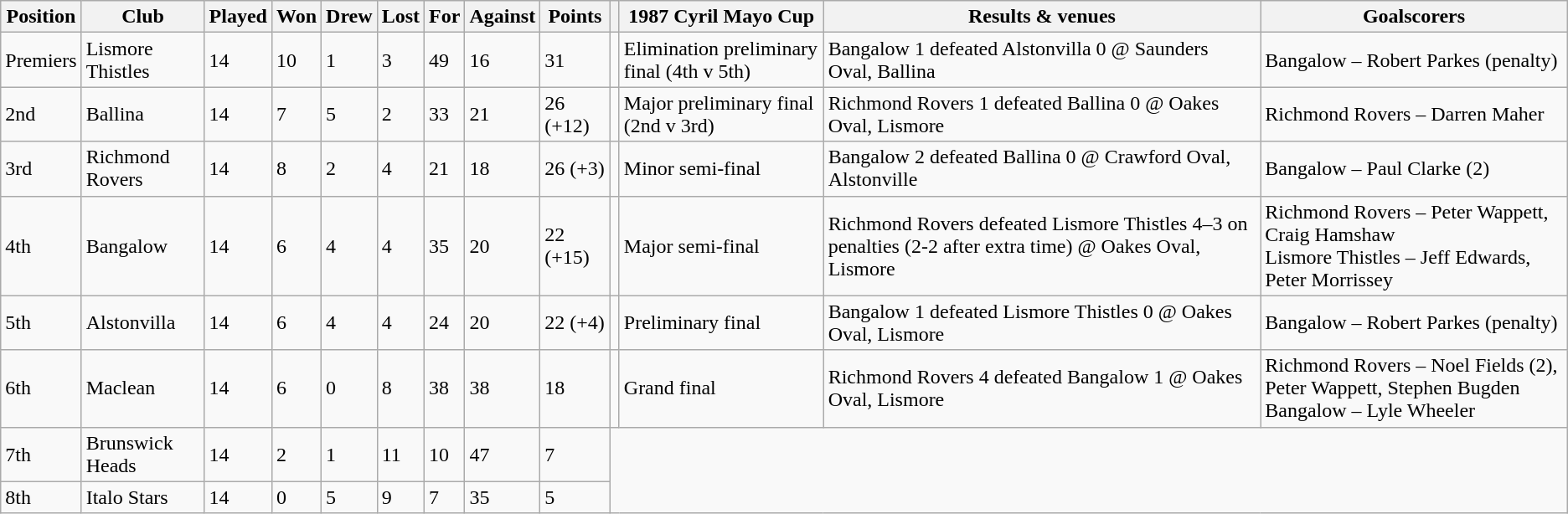<table class="wikitable">
<tr>
<th>Position</th>
<th>Club</th>
<th>Played</th>
<th>Won</th>
<th>Drew</th>
<th>Lost</th>
<th>For</th>
<th>Against</th>
<th>Points</th>
<th></th>
<th>1987 Cyril Mayo Cup</th>
<th>Results & venues</th>
<th>Goalscorers</th>
</tr>
<tr>
<td>Premiers</td>
<td>Lismore Thistles</td>
<td>14</td>
<td>10</td>
<td>1</td>
<td>3</td>
<td>49</td>
<td>16</td>
<td>31</td>
<td></td>
<td>Elimination preliminary final (4th v 5th)</td>
<td>Bangalow 1 defeated Alstonvilla 0 @ Saunders Oval, Ballina</td>
<td>Bangalow – Robert Parkes (penalty)</td>
</tr>
<tr>
<td>2nd</td>
<td>Ballina</td>
<td>14</td>
<td>7</td>
<td>5</td>
<td>2</td>
<td>33</td>
<td>21</td>
<td>26 (+12)</td>
<td></td>
<td>Major preliminary final (2nd v 3rd)</td>
<td>Richmond Rovers 1 defeated Ballina 0 @ Oakes Oval, Lismore</td>
<td>Richmond Rovers – Darren Maher</td>
</tr>
<tr>
<td>3rd</td>
<td>Richmond Rovers</td>
<td>14</td>
<td>8</td>
<td>2</td>
<td>4</td>
<td>21</td>
<td>18</td>
<td>26 (+3)</td>
<td></td>
<td>Minor semi-final</td>
<td>Bangalow 2 defeated Ballina 0 @ Crawford Oval, Alstonville</td>
<td>Bangalow – Paul Clarke (2)</td>
</tr>
<tr>
<td>4th</td>
<td>Bangalow</td>
<td>14</td>
<td>6</td>
<td>4</td>
<td>4</td>
<td>35</td>
<td>20</td>
<td>22 (+15)</td>
<td></td>
<td>Major semi-final</td>
<td>Richmond Rovers defeated Lismore Thistles 4–3 on penalties (2-2 after extra time) @ Oakes Oval, Lismore</td>
<td>Richmond Rovers – Peter Wappett, Craig Hamshaw<br>Lismore Thistles – Jeff Edwards, Peter Morrissey</td>
</tr>
<tr>
<td>5th</td>
<td>Alstonvilla</td>
<td>14</td>
<td>6</td>
<td>4</td>
<td>4</td>
<td>24</td>
<td>20</td>
<td>22 (+4)</td>
<td></td>
<td>Preliminary final</td>
<td>Bangalow 1 defeated Lismore Thistles 0 @ Oakes Oval, Lismore</td>
<td>Bangalow – Robert Parkes (penalty)</td>
</tr>
<tr>
<td>6th</td>
<td>Maclean</td>
<td>14</td>
<td>6</td>
<td>0</td>
<td>8</td>
<td>38</td>
<td>38</td>
<td>18</td>
<td></td>
<td>Grand final</td>
<td>Richmond Rovers 4 defeated Bangalow 1 @ Oakes Oval, Lismore</td>
<td>Richmond Rovers – Noel Fields (2), Peter Wappett, Stephen Bugden<br>Bangalow – Lyle Wheeler</td>
</tr>
<tr>
<td>7th</td>
<td>Brunswick Heads</td>
<td>14</td>
<td>2</td>
<td>1</td>
<td>11</td>
<td>10</td>
<td>47</td>
<td>7</td>
</tr>
<tr>
<td>8th</td>
<td>Italo Stars</td>
<td>14</td>
<td>0</td>
<td>5</td>
<td>9</td>
<td>7</td>
<td>35</td>
<td>5</td>
</tr>
</table>
